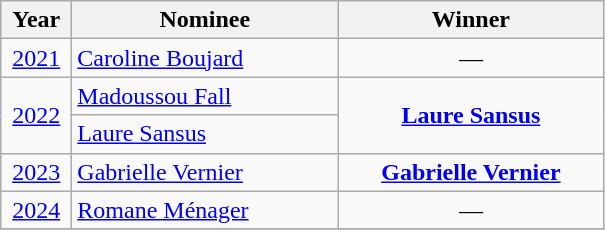<table class="wikitable">
<tr>
<th width=40>Year</th>
<th width=170>Nominee</th>
<th width=170>Winner</th>
</tr>
<tr>
<td align=center><a href='#'>2021</a></td>
<td><a href='#'>Caroline Boujard</a></td>
<td align=center>—</td>
</tr>
<tr>
<td align=center rowspan=2><a href='#'>2022</a></td>
<td><a href='#'>Madoussou Fall</a></td>
<td align=center rowspan=2><strong><a href='#'>Laure Sansus</a></strong></td>
</tr>
<tr>
<td><a href='#'>Laure Sansus</a></td>
</tr>
<tr>
<td align=center><a href='#'>2023</a></td>
<td><a href='#'>Gabrielle Vernier</a></td>
<td align=center><strong><a href='#'>Gabrielle Vernier</a></strong></td>
</tr>
<tr>
<td align=center><a href='#'>2024</a></td>
<td><a href='#'>Romane Ménager</a></td>
<td align=center>—</td>
</tr>
<tr>
</tr>
</table>
